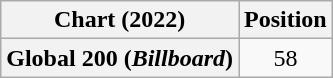<table class="wikitable plainrowheaders" style="text-align:center">
<tr>
<th>Chart (2022)</th>
<th>Position</th>
</tr>
<tr>
<th scope="row">Global 200 (<em>Billboard</em>)</th>
<td>58</td>
</tr>
</table>
